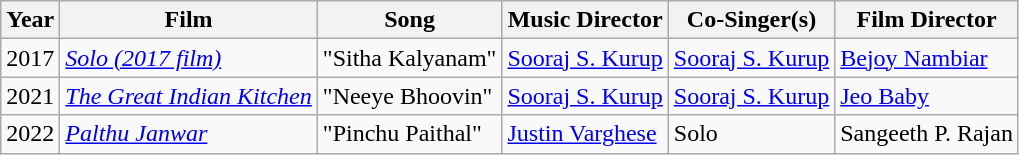<table class="wikitable">
<tr>
<th>Year</th>
<th>Film</th>
<th>Song</th>
<th>Music Director</th>
<th>Co-Singer(s)</th>
<th>Film Director</th>
</tr>
<tr>
<td>2017</td>
<td><em><a href='#'>Solo (2017 film)</a></em></td>
<td>"Sitha Kalyanam"</td>
<td><a href='#'>Sooraj S. Kurup</a></td>
<td><a href='#'>Sooraj S. Kurup</a></td>
<td><a href='#'>Bejoy Nambiar</a></td>
</tr>
<tr>
<td>2021</td>
<td><em><a href='#'>The Great Indian Kitchen</a></em></td>
<td>"Neeye Bhoovin"</td>
<td><a href='#'>Sooraj S. Kurup</a></td>
<td><a href='#'>Sooraj S. Kurup</a></td>
<td><a href='#'>Jeo Baby</a></td>
</tr>
<tr>
<td>2022</td>
<td><em><a href='#'>Palthu Janwar</a></em></td>
<td>"Pinchu Paithal"</td>
<td><a href='#'>Justin Varghese</a></td>
<td>Solo</td>
<td>Sangeeth P. Rajan</td>
</tr>
</table>
